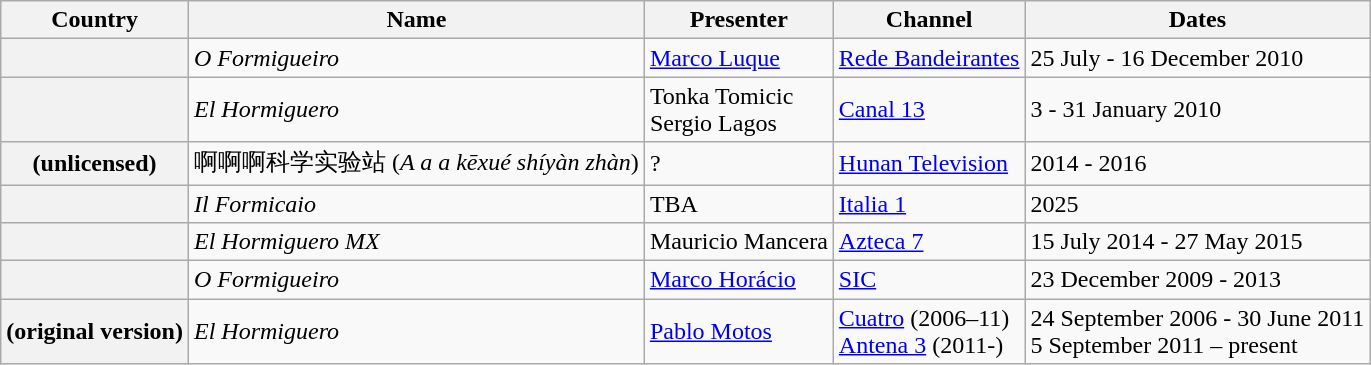<table class="wikitable sortable">
<tr>
<th scope=col>Country</th>
<th scope=col>Name</th>
<th scope=col>Presenter</th>
<th scope=col>Channel</th>
<th scope=col>Dates</th>
</tr>
<tr>
<th scope=row></th>
<td><em>O Formigueiro</em></td>
<td><a href='#'>Marco Luque</a></td>
<td><a href='#'>Rede Bandeirantes</a></td>
<td>25 July - 16 December 2010</td>
</tr>
<tr>
<th scope=row></th>
<td><em>El Hormiguero</em></td>
<td>Tonka Tomicic<br>Sergio Lagos</td>
<td><a href='#'>Canal 13</a></td>
<td>3 - 31 January 2010</td>
</tr>
<tr>
<th scope=row> (unlicensed)</th>
<td>啊啊啊科学实验站 (<em>A a a kēxué shíyàn zhàn</em>)</td>
<td>?</td>
<td><a href='#'>Hunan Television</a></td>
<td>2014 - 2016</td>
</tr>
<tr>
<th scope=row></th>
<td><em>Il Formicaio</em></td>
<td>TBA</td>
<td><a href='#'>Italia 1</a></td>
<td>2025</td>
</tr>
<tr>
<th scope=row></th>
<td><em>El Hormiguero MX</em></td>
<td>Mauricio Mancera</td>
<td><a href='#'>Azteca 7</a></td>
<td>15 July 2014 - 27 May 2015</td>
</tr>
<tr>
<th scope=row></th>
<td><em>O Formigueiro</em></td>
<td><a href='#'>Marco Horácio</a></td>
<td><a href='#'>SIC</a></td>
<td>23 December 2009 - 2013</td>
</tr>
<tr>
<th scope=row> (original version)</th>
<td><em>El Hormiguero</em></td>
<td><a href='#'>Pablo Motos</a></td>
<td><a href='#'>Cuatro</a> (2006–11)<br><a href='#'>Antena 3</a> (2011-)</td>
<td>24 September 2006 - 30 June 2011<br>5 September 2011 – present</td>
</tr>
</table>
